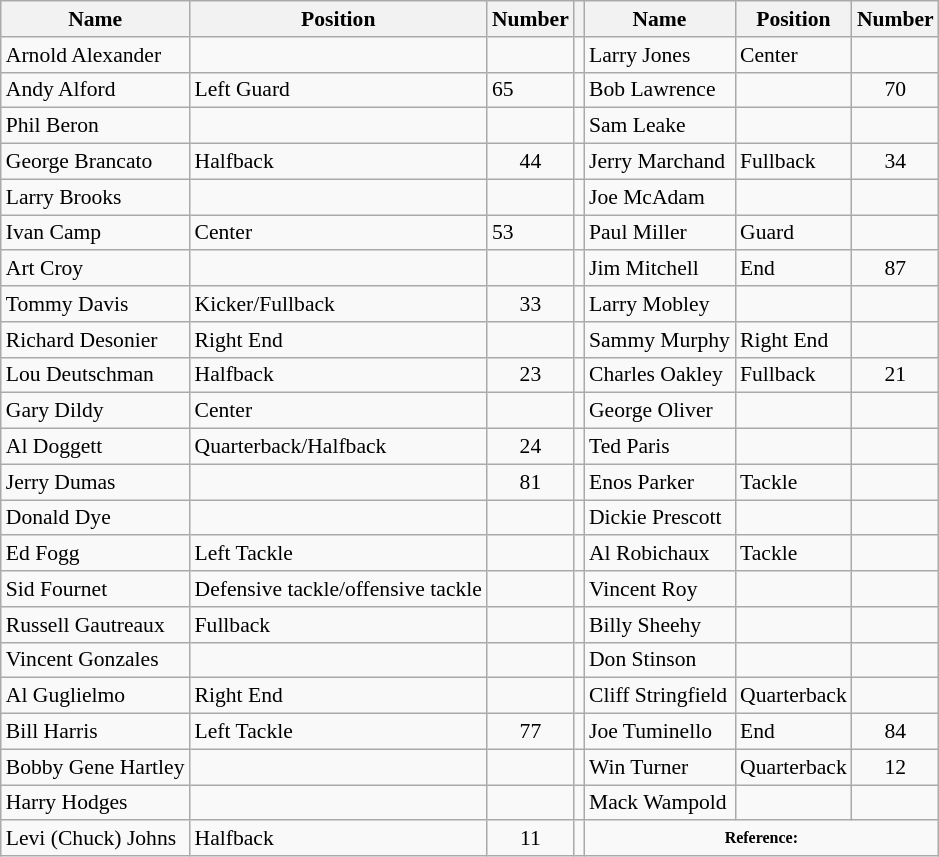<table class="wikitable" border="1" style="font-size:90%;">
<tr>
<th>Name</th>
<th>Position</th>
<th>Number</th>
<th></th>
<th>Name</th>
<th>Position</th>
<th>Number</th>
</tr>
<tr>
<td>Arnold Alexander</td>
<td></td>
<td></td>
<td></td>
<td>Larry Jones</td>
<td>Center</td>
<td></td>
</tr>
<tr>
<td>Andy Alford</td>
<td>Left Guard</td>
<td>65</td>
<td></td>
<td>Bob Lawrence</td>
<td></td>
<td align=center>70</td>
</tr>
<tr>
<td>Phil Beron</td>
<td></td>
<td></td>
<td></td>
<td>Sam Leake</td>
<td></td>
<td></td>
</tr>
<tr>
<td>George Brancato</td>
<td>Halfback</td>
<td align=center>44</td>
<td></td>
<td>Jerry Marchand</td>
<td>Fullback</td>
<td align=center>34</td>
</tr>
<tr>
<td>Larry Brooks</td>
<td></td>
<td></td>
<td></td>
<td>Joe McAdam</td>
<td></td>
<td align=center></td>
</tr>
<tr>
<td>Ivan Camp</td>
<td>Center</td>
<td>53</td>
<td></td>
<td>Paul Miller</td>
<td>Guard</td>
<td></td>
</tr>
<tr>
<td>Art Croy</td>
<td></td>
<td></td>
<td></td>
<td>Jim Mitchell</td>
<td>End</td>
<td align=center>87</td>
</tr>
<tr>
<td>Tommy Davis</td>
<td>Kicker/Fullback</td>
<td align=center>33</td>
<td></td>
<td>Larry Mobley</td>
<td></td>
<td></td>
</tr>
<tr>
<td>Richard Desonier</td>
<td>Right End</td>
<td></td>
<td></td>
<td>Sammy Murphy</td>
<td>Right End</td>
<td></td>
</tr>
<tr>
<td>Lou Deutschman</td>
<td>Halfback</td>
<td align=center>23</td>
<td></td>
<td>Charles Oakley</td>
<td>Fullback</td>
<td align=center>21</td>
</tr>
<tr>
<td>Gary Dildy</td>
<td>Center</td>
<td></td>
<td></td>
<td>George Oliver</td>
<td></td>
<td></td>
</tr>
<tr>
<td>Al Doggett</td>
<td>Quarterback/Halfback</td>
<td align=center>24</td>
<td></td>
<td>Ted Paris</td>
<td></td>
<td></td>
</tr>
<tr>
<td>Jerry Dumas</td>
<td></td>
<td align=center>81</td>
<td></td>
<td>Enos Parker</td>
<td>Tackle</td>
<td></td>
</tr>
<tr>
<td>Donald Dye</td>
<td></td>
<td></td>
<td></td>
<td>Dickie Prescott</td>
<td></td>
<td></td>
</tr>
<tr>
<td>Ed Fogg</td>
<td>Left Tackle</td>
<td></td>
<td></td>
<td>Al Robichaux</td>
<td>Tackle</td>
<td></td>
</tr>
<tr>
<td>Sid Fournet</td>
<td>Defensive tackle/offensive tackle</td>
<td></td>
<td></td>
<td>Vincent Roy</td>
<td></td>
<td></td>
</tr>
<tr>
<td>Russell Gautreaux</td>
<td>Fullback</td>
<td></td>
<td></td>
<td>Billy Sheehy</td>
<td></td>
<td></td>
</tr>
<tr>
<td>Vincent Gonzales</td>
<td></td>
<td></td>
<td></td>
<td>Don Stinson</td>
<td></td>
<td></td>
</tr>
<tr>
<td>Al Guglielmo</td>
<td>Right End</td>
<td></td>
<td></td>
<td>Cliff Stringfield</td>
<td>Quarterback</td>
<td></td>
</tr>
<tr>
<td>Bill Harris</td>
<td>Left Tackle</td>
<td align=center>77</td>
<td></td>
<td>Joe Tuminello</td>
<td>End</td>
<td align=center>84</td>
</tr>
<tr>
<td>Bobby Gene Hartley</td>
<td></td>
<td></td>
<td></td>
<td>Win Turner</td>
<td>Quarterback</td>
<td align=center>12</td>
</tr>
<tr>
<td>Harry Hodges</td>
<td></td>
<td></td>
<td></td>
<td>Mack Wampold</td>
<td></td>
<td></td>
</tr>
<tr>
<td>Levi (Chuck) Johns</td>
<td>Halfback</td>
<td align=center>11</td>
<td></td>
<td colspan="3" style="font-size: 8pt" align="center"><strong>Reference:</strong></td>
</tr>
</table>
